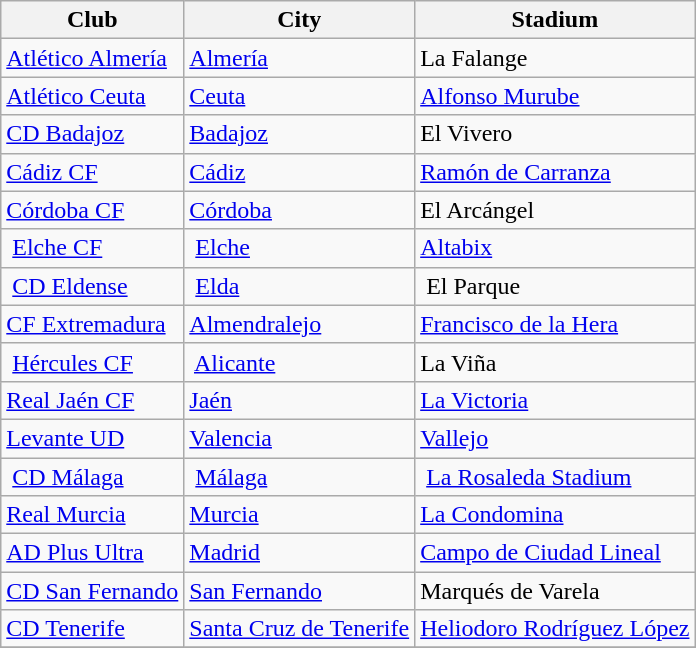<table class="wikitable sortable" style="text-align: left;">
<tr>
<th>Club</th>
<th>City</th>
<th>Stadium</th>
</tr>
<tr>
<td><a href='#'>Atlético Almería</a></td>
<td><a href='#'>Almería</a></td>
<td>La Falange</td>
</tr>
<tr>
<td><a href='#'>Atlético Ceuta</a></td>
<td><a href='#'>Ceuta</a></td>
<td><a href='#'>Alfonso Murube</a></td>
</tr>
<tr>
<td><a href='#'>CD Badajoz</a></td>
<td><a href='#'>Badajoz</a></td>
<td>El Vivero</td>
</tr>
<tr>
<td><a href='#'>Cádiz CF</a></td>
<td><a href='#'>Cádiz</a></td>
<td><a href='#'>Ramón de Carranza</a></td>
</tr>
<tr>
<td><a href='#'>Córdoba CF</a></td>
<td><a href='#'>Córdoba</a></td>
<td>El Arcángel</td>
</tr>
<tr>
<td> <a href='#'>Elche CF</a></td>
<td> <a href='#'>Elche</a></td>
<td><a href='#'>Altabix</a></td>
</tr>
<tr>
<td> <a href='#'>CD Eldense</a></td>
<td> <a href='#'>Elda</a></td>
<td> El Parque</td>
</tr>
<tr>
<td><a href='#'>CF Extremadura</a></td>
<td><a href='#'>Almendralejo</a></td>
<td><a href='#'>Francisco de la Hera</a></td>
</tr>
<tr>
<td> <a href='#'>Hércules CF</a></td>
<td> <a href='#'>Alicante</a></td>
<td>La Viña</td>
</tr>
<tr>
<td><a href='#'>Real Jaén CF</a></td>
<td><a href='#'>Jaén</a></td>
<td><a href='#'>La Victoria</a></td>
</tr>
<tr>
<td><a href='#'>Levante UD</a></td>
<td><a href='#'>Valencia</a></td>
<td><a href='#'>Vallejo</a></td>
</tr>
<tr>
<td> <a href='#'>CD Málaga</a></td>
<td> <a href='#'>Málaga</a></td>
<td> <a href='#'>La Rosaleda Stadium</a></td>
</tr>
<tr>
<td><a href='#'>Real Murcia</a></td>
<td><a href='#'>Murcia</a></td>
<td><a href='#'>La Condomina</a></td>
</tr>
<tr>
<td><a href='#'>AD Plus Ultra</a></td>
<td><a href='#'>Madrid</a></td>
<td><a href='#'>Campo de Ciudad Lineal</a></td>
</tr>
<tr>
<td><a href='#'>CD San Fernando</a></td>
<td><a href='#'>San Fernando</a></td>
<td>Marqués de Varela</td>
</tr>
<tr>
<td><a href='#'>CD Tenerife</a></td>
<td><a href='#'>Santa Cruz de Tenerife</a></td>
<td><a href='#'>Heliodoro Rodríguez López</a></td>
</tr>
<tr>
</tr>
</table>
